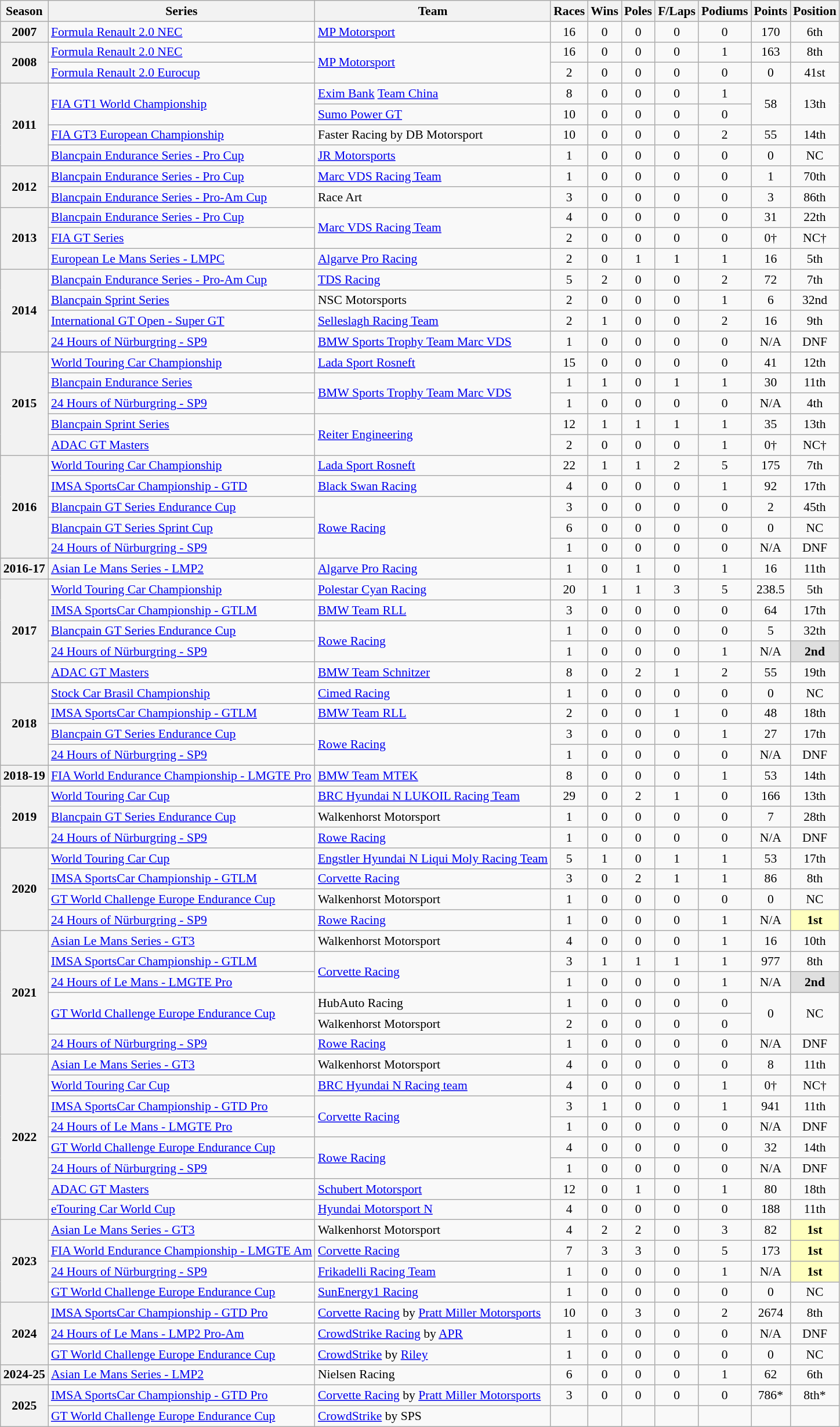<table class="wikitable" style="font-size: 90%; text-align:center">
<tr>
<th>Season</th>
<th>Series</th>
<th>Team</th>
<th>Races</th>
<th>Wins</th>
<th>Poles</th>
<th>F/Laps</th>
<th>Podiums</th>
<th>Points</th>
<th>Position</th>
</tr>
<tr>
<th>2007</th>
<td align=left><a href='#'>Formula Renault 2.0 NEC</a></td>
<td align=left><a href='#'>MP Motorsport</a></td>
<td>16</td>
<td>0</td>
<td>0</td>
<td>0</td>
<td>0</td>
<td>170</td>
<td>6th</td>
</tr>
<tr>
<th rowspan="2">2008</th>
<td align=left><a href='#'>Formula Renault 2.0 NEC</a></td>
<td rowspan="2" align=left><a href='#'>MP Motorsport</a></td>
<td>16</td>
<td>0</td>
<td>0</td>
<td>0</td>
<td>1</td>
<td>163</td>
<td>8th</td>
</tr>
<tr>
<td align=left><a href='#'>Formula Renault 2.0 Eurocup</a></td>
<td>2</td>
<td>0</td>
<td>0</td>
<td>0</td>
<td>0</td>
<td>0</td>
<td>41st</td>
</tr>
<tr>
<th rowspan="4">2011</th>
<td rowspan="2" align=left><a href='#'>FIA GT1 World Championship</a></td>
<td align=left><a href='#'>Exim Bank</a> <a href='#'>Team China</a></td>
<td>8</td>
<td>0</td>
<td>0</td>
<td>0</td>
<td>1</td>
<td rowspan="2">58</td>
<td rowspan="2">13th</td>
</tr>
<tr>
<td align=left><a href='#'>Sumo Power GT</a></td>
<td>10</td>
<td>0</td>
<td>0</td>
<td>0</td>
<td>0</td>
</tr>
<tr>
<td align=left><a href='#'>FIA GT3 European Championship</a></td>
<td align=left>Faster Racing by DB Motorsport</td>
<td>10</td>
<td>0</td>
<td>0</td>
<td>0</td>
<td>2</td>
<td>55</td>
<td>14th</td>
</tr>
<tr>
<td align=left><a href='#'>Blancpain Endurance Series - Pro Cup</a></td>
<td align=left><a href='#'>JR Motorsports</a></td>
<td>1</td>
<td>0</td>
<td>0</td>
<td>0</td>
<td>0</td>
<td>0</td>
<td>NC</td>
</tr>
<tr>
<th rowspan="2">2012</th>
<td align=left><a href='#'>Blancpain Endurance Series - Pro Cup</a></td>
<td align=left><a href='#'>Marc VDS Racing Team</a></td>
<td>1</td>
<td>0</td>
<td>0</td>
<td>0</td>
<td>0</td>
<td>1</td>
<td>70th</td>
</tr>
<tr>
<td align=left><a href='#'>Blancpain Endurance Series - Pro-Am Cup</a></td>
<td align=left>Race Art</td>
<td>3</td>
<td>0</td>
<td>0</td>
<td>0</td>
<td>0</td>
<td>3</td>
<td>86th</td>
</tr>
<tr>
<th rowspan="3">2013</th>
<td align=left><a href='#'>Blancpain Endurance Series - Pro Cup</a></td>
<td rowspan="2" align=left><a href='#'>Marc VDS Racing Team</a></td>
<td>4</td>
<td>0</td>
<td>0</td>
<td>0</td>
<td>0</td>
<td>31</td>
<td>22th</td>
</tr>
<tr>
<td align=left><a href='#'>FIA GT Series</a></td>
<td>2</td>
<td>0</td>
<td>0</td>
<td>0</td>
<td>0</td>
<td>0†</td>
<td>NC†</td>
</tr>
<tr>
<td align=left><a href='#'>European Le Mans Series - LMPC</a></td>
<td align=left><a href='#'>Algarve Pro Racing</a></td>
<td>2</td>
<td>0</td>
<td>1</td>
<td>1</td>
<td>1</td>
<td>16</td>
<td>5th</td>
</tr>
<tr>
<th rowspan="4">2014</th>
<td align=left><a href='#'>Blancpain Endurance Series - Pro-Am Cup</a></td>
<td align=left><a href='#'>TDS Racing</a></td>
<td>5</td>
<td>2</td>
<td>0</td>
<td>0</td>
<td>2</td>
<td>72</td>
<td>7th</td>
</tr>
<tr>
<td align=left><a href='#'>Blancpain Sprint Series</a></td>
<td align=left>NSC Motorsports</td>
<td>2</td>
<td>0</td>
<td>0</td>
<td>0</td>
<td>1</td>
<td>6</td>
<td>32nd</td>
</tr>
<tr>
<td align=left><a href='#'>International GT Open - Super GT</a></td>
<td align=left><a href='#'>Selleslagh Racing Team</a></td>
<td>2</td>
<td>1</td>
<td>0</td>
<td>0</td>
<td>2</td>
<td>16</td>
<td>9th</td>
</tr>
<tr>
<td align=left><a href='#'>24 Hours of Nürburgring - SP9</a></td>
<td align=left><a href='#'>BMW Sports Trophy Team Marc VDS</a></td>
<td>1</td>
<td>0</td>
<td>0</td>
<td>0</td>
<td>0</td>
<td>N/A</td>
<td>DNF</td>
</tr>
<tr>
<th rowspan="5">2015</th>
<td align=left><a href='#'>World Touring Car Championship</a></td>
<td align=left><a href='#'>Lada Sport Rosneft</a></td>
<td>15</td>
<td>0</td>
<td>0</td>
<td>0</td>
<td>0</td>
<td>41</td>
<td>12th</td>
</tr>
<tr>
<td align=left><a href='#'>Blancpain Endurance Series</a></td>
<td rowspan="2" align=left><a href='#'>BMW Sports Trophy Team Marc VDS</a></td>
<td>1</td>
<td>1</td>
<td>0</td>
<td>1</td>
<td>1</td>
<td>30</td>
<td>11th</td>
</tr>
<tr>
<td align=left><a href='#'>24 Hours of Nürburgring - SP9</a></td>
<td>1</td>
<td>0</td>
<td>0</td>
<td>0</td>
<td>0</td>
<td>N/A</td>
<td>4th</td>
</tr>
<tr>
<td align=left><a href='#'>Blancpain Sprint Series</a></td>
<td rowspan="2" align=left><a href='#'>Reiter Engineering</a></td>
<td>12</td>
<td>1</td>
<td>1</td>
<td>1</td>
<td>1</td>
<td>35</td>
<td>13th</td>
</tr>
<tr>
<td align=left><a href='#'>ADAC GT Masters</a></td>
<td>2</td>
<td>0</td>
<td>0</td>
<td>0</td>
<td>1</td>
<td>0†</td>
<td>NC†</td>
</tr>
<tr>
<th rowspan="5">2016</th>
<td align=left><a href='#'>World Touring Car Championship</a></td>
<td align=left><a href='#'>Lada Sport Rosneft</a></td>
<td>22</td>
<td>1</td>
<td>1</td>
<td>2</td>
<td>5</td>
<td>175</td>
<td>7th</td>
</tr>
<tr>
<td align=left><a href='#'>IMSA SportsCar Championship - GTD</a></td>
<td align=left><a href='#'>Black Swan Racing</a></td>
<td>4</td>
<td>0</td>
<td>0</td>
<td>0</td>
<td>1</td>
<td>92</td>
<td>17th</td>
</tr>
<tr>
<td align=left><a href='#'>Blancpain GT Series Endurance Cup</a></td>
<td rowspan="3" align=left><a href='#'>Rowe Racing</a></td>
<td>3</td>
<td>0</td>
<td>0</td>
<td>0</td>
<td>0</td>
<td>2</td>
<td>45th</td>
</tr>
<tr>
<td align=left><a href='#'>Blancpain GT Series Sprint Cup</a></td>
<td>6</td>
<td>0</td>
<td>0</td>
<td>0</td>
<td>0</td>
<td>0</td>
<td>NC</td>
</tr>
<tr>
<td align=left><a href='#'>24 Hours of Nürburgring - SP9</a></td>
<td>1</td>
<td>0</td>
<td>0</td>
<td>0</td>
<td>0</td>
<td>N/A</td>
<td>DNF</td>
</tr>
<tr>
<th>2016-17</th>
<td align=left><a href='#'>Asian Le Mans Series - LMP2</a></td>
<td align=left><a href='#'>Algarve Pro Racing</a></td>
<td>1</td>
<td>0</td>
<td>1</td>
<td>0</td>
<td>1</td>
<td>16</td>
<td>11th</td>
</tr>
<tr>
<th rowspan="5">2017</th>
<td align=left><a href='#'>World Touring Car Championship</a></td>
<td align=left><a href='#'>Polestar Cyan Racing</a></td>
<td>20</td>
<td>1</td>
<td>1</td>
<td>3</td>
<td>5</td>
<td>238.5</td>
<td>5th</td>
</tr>
<tr>
<td align=left><a href='#'>IMSA SportsCar Championship - GTLM</a></td>
<td align=left><a href='#'>BMW Team RLL</a></td>
<td>3</td>
<td>0</td>
<td>0</td>
<td>0</td>
<td>0</td>
<td>64</td>
<td>17th</td>
</tr>
<tr>
<td align=left><a href='#'>Blancpain GT Series Endurance Cup</a></td>
<td rowspan="2" align=left><a href='#'>Rowe Racing</a></td>
<td>1</td>
<td>0</td>
<td>0</td>
<td>0</td>
<td>0</td>
<td>5</td>
<td>32th</td>
</tr>
<tr>
<td align=left><a href='#'>24 Hours of Nürburgring - SP9</a></td>
<td>1</td>
<td>0</td>
<td>0</td>
<td>0</td>
<td>1</td>
<td>N/A</td>
<td style="background:#DFDFDF;"><strong>2nd</strong></td>
</tr>
<tr>
<td align=left><a href='#'>ADAC GT Masters</a></td>
<td align=left><a href='#'>BMW Team Schnitzer</a></td>
<td>8</td>
<td>0</td>
<td>2</td>
<td>1</td>
<td>2</td>
<td>55</td>
<td>19th</td>
</tr>
<tr>
<th rowspan="4">2018</th>
<td align=left><a href='#'>Stock Car Brasil Championship</a></td>
<td align=left><a href='#'>Cimed Racing</a></td>
<td>1</td>
<td>0</td>
<td>0</td>
<td>0</td>
<td>0</td>
<td>0</td>
<td>NC</td>
</tr>
<tr>
<td align=left><a href='#'>IMSA SportsCar Championship - GTLM</a></td>
<td align=left><a href='#'>BMW Team RLL</a></td>
<td>2</td>
<td>0</td>
<td>0</td>
<td>1</td>
<td>0</td>
<td>48</td>
<td>18th</td>
</tr>
<tr>
<td align=left><a href='#'>Blancpain GT Series Endurance Cup</a></td>
<td rowspan="2" align=left><a href='#'>Rowe Racing</a></td>
<td>3</td>
<td>0</td>
<td>0</td>
<td>0</td>
<td>1</td>
<td>27</td>
<td>17th</td>
</tr>
<tr>
<td align=left><a href='#'>24 Hours of Nürburgring - SP9</a></td>
<td>1</td>
<td>0</td>
<td>0</td>
<td>0</td>
<td>0</td>
<td>N/A</td>
<td>DNF</td>
</tr>
<tr>
<th>2018-19</th>
<td align=left><a href='#'>FIA World Endurance Championship - LMGTE Pro</a></td>
<td align=left><a href='#'>BMW Team MTEK</a></td>
<td>8</td>
<td>0</td>
<td>0</td>
<td>0</td>
<td>1</td>
<td>53</td>
<td>14th</td>
</tr>
<tr>
<th rowspan="3">2019</th>
<td align=left><a href='#'>World Touring Car Cup</a></td>
<td align=left><a href='#'>BRC Hyundai N LUKOIL Racing Team</a></td>
<td>29</td>
<td>0</td>
<td>2</td>
<td>1</td>
<td>0</td>
<td>166</td>
<td>13th</td>
</tr>
<tr>
<td align=left><a href='#'>Blancpain GT Series Endurance Cup</a></td>
<td align=left>Walkenhorst Motorsport</td>
<td>1</td>
<td>0</td>
<td>0</td>
<td>0</td>
<td>0</td>
<td>7</td>
<td>28th</td>
</tr>
<tr>
<td align=left><a href='#'>24 Hours of Nürburgring - SP9</a></td>
<td align=left><a href='#'>Rowe Racing</a></td>
<td>1</td>
<td>0</td>
<td>0</td>
<td>0</td>
<td>0</td>
<td>N/A</td>
<td>DNF</td>
</tr>
<tr>
<th rowspan="4">2020</th>
<td align=left><a href='#'>World Touring Car Cup</a></td>
<td align=left><a href='#'>Engstler Hyundai N Liqui Moly Racing Team</a></td>
<td>5</td>
<td>1</td>
<td>0</td>
<td>1</td>
<td>1</td>
<td>53</td>
<td>17th</td>
</tr>
<tr>
<td align=left><a href='#'>IMSA SportsCar Championship - GTLM</a></td>
<td align=left><a href='#'>Corvette Racing</a></td>
<td>3</td>
<td>0</td>
<td>2</td>
<td>1</td>
<td>1</td>
<td>86</td>
<td>8th</td>
</tr>
<tr>
<td align=left><a href='#'>GT World Challenge Europe Endurance Cup</a></td>
<td align=left>Walkenhorst Motorsport</td>
<td>1</td>
<td>0</td>
<td>0</td>
<td>0</td>
<td>0</td>
<td>0</td>
<td>NC</td>
</tr>
<tr>
<td align=left><a href='#'>24 Hours of Nürburgring - SP9</a></td>
<td align=left><a href='#'>Rowe Racing</a></td>
<td>1</td>
<td>0</td>
<td>0</td>
<td>0</td>
<td>1</td>
<td>N/A</td>
<td style="background:#FFFFBF;"><strong>1st</strong></td>
</tr>
<tr>
<th rowspan="6">2021</th>
<td align=left><a href='#'>Asian Le Mans Series - GT3</a></td>
<td align=left>Walkenhorst Motorsport</td>
<td>4</td>
<td>0</td>
<td>0</td>
<td>0</td>
<td>1</td>
<td>16</td>
<td>10th</td>
</tr>
<tr>
<td align=left><a href='#'>IMSA SportsCar Championship - GTLM</a></td>
<td rowspan="2" align=left><a href='#'>Corvette Racing</a></td>
<td>3</td>
<td>1</td>
<td>1</td>
<td>1</td>
<td>1</td>
<td>977</td>
<td>8th</td>
</tr>
<tr>
<td align=left><a href='#'>24 Hours of Le Mans - LMGTE Pro</a></td>
<td>1</td>
<td>0</td>
<td>0</td>
<td>0</td>
<td>1</td>
<td>N/A</td>
<td style="background:#DFDFDF;"><strong>2nd</strong></td>
</tr>
<tr>
<td rowspan="2" align=left><a href='#'>GT World Challenge Europe Endurance Cup</a></td>
<td align=left>HubAuto Racing</td>
<td>1</td>
<td>0</td>
<td>0</td>
<td>0</td>
<td>0</td>
<td rowspan="2">0</td>
<td rowspan="2">NC</td>
</tr>
<tr>
<td align=left>Walkenhorst Motorsport</td>
<td>2</td>
<td>0</td>
<td>0</td>
<td>0</td>
<td>0</td>
</tr>
<tr>
<td align=left><a href='#'>24 Hours of Nürburgring - SP9</a></td>
<td align=left><a href='#'>Rowe Racing</a></td>
<td>1</td>
<td>0</td>
<td>0</td>
<td>0</td>
<td>0</td>
<td>N/A</td>
<td>DNF</td>
</tr>
<tr>
<th rowspan="8">2022</th>
<td align=left><a href='#'>Asian Le Mans Series - GT3</a></td>
<td align=left>Walkenhorst Motorsport</td>
<td>4</td>
<td>0</td>
<td>0</td>
<td>0</td>
<td>0</td>
<td>8</td>
<td>11th</td>
</tr>
<tr>
<td align=left><a href='#'>World Touring Car Cup</a></td>
<td align=left><a href='#'>BRC Hyundai N Racing team</a></td>
<td>4</td>
<td>0</td>
<td>0</td>
<td>0</td>
<td>1</td>
<td>0†</td>
<td>NC†</td>
</tr>
<tr>
<td align=left><a href='#'>IMSA SportsCar Championship - GTD Pro</a></td>
<td rowspan="2" align=left><a href='#'>Corvette Racing</a></td>
<td>3</td>
<td>1</td>
<td>0</td>
<td>0</td>
<td>1</td>
<td>941</td>
<td>11th</td>
</tr>
<tr>
<td align=left><a href='#'>24 Hours of Le Mans - LMGTE Pro</a></td>
<td>1</td>
<td>0</td>
<td>0</td>
<td>0</td>
<td>0</td>
<td>N/A</td>
<td>DNF</td>
</tr>
<tr>
<td align=left><a href='#'>GT World Challenge Europe Endurance Cup</a></td>
<td rowspan="2" align=left><a href='#'>Rowe Racing</a></td>
<td>4</td>
<td>0</td>
<td>0</td>
<td>0</td>
<td>0</td>
<td>32</td>
<td>14th</td>
</tr>
<tr>
<td align=left><a href='#'>24 Hours of Nürburgring - SP9</a></td>
<td>1</td>
<td>0</td>
<td>0</td>
<td>0</td>
<td>0</td>
<td>N/A</td>
<td>DNF</td>
</tr>
<tr>
<td align=left><a href='#'>ADAC GT Masters</a></td>
<td align=left><a href='#'>Schubert Motorsport</a></td>
<td>12</td>
<td>0</td>
<td>1</td>
<td>0</td>
<td>1</td>
<td>80</td>
<td>18th</td>
</tr>
<tr>
<td align=left><a href='#'>eTouring Car World Cup</a></td>
<td align=left><a href='#'>Hyundai Motorsport N</a></td>
<td>4</td>
<td>0</td>
<td>0</td>
<td>0</td>
<td>0</td>
<td>188</td>
<td>11th</td>
</tr>
<tr>
<th rowspan="4">2023</th>
<td align=left><a href='#'>Asian Le Mans Series - GT3</a></td>
<td align=left>Walkenhorst Motorsport</td>
<td>4</td>
<td>2</td>
<td>2</td>
<td>0</td>
<td>3</td>
<td>82</td>
<td style="background:#FFFFBF;"><strong>1st</strong></td>
</tr>
<tr>
<td align=left><a href='#'>FIA World Endurance Championship - LMGTE Am</a></td>
<td align=left><a href='#'>Corvette Racing</a></td>
<td>7</td>
<td>3</td>
<td>3</td>
<td>0</td>
<td>5</td>
<td>173</td>
<td style="background:#FFFFBF;"><strong>1st</strong></td>
</tr>
<tr>
<td align=left><a href='#'>24 Hours of Nürburgring - SP9</a></td>
<td align=left><a href='#'>Frikadelli Racing Team</a></td>
<td>1</td>
<td>0</td>
<td>0</td>
<td>0</td>
<td>1</td>
<td>N/A</td>
<td style="background:#FFFFBF;"><strong>1st</strong></td>
</tr>
<tr>
<td align=left><a href='#'>GT World Challenge Europe Endurance Cup</a></td>
<td align=left><a href='#'>SunEnergy1 Racing</a></td>
<td>1</td>
<td>0</td>
<td>0</td>
<td>0</td>
<td>0</td>
<td>0</td>
<td>NC</td>
</tr>
<tr>
<th rowspan="3">2024</th>
<td align=left><a href='#'>IMSA SportsCar Championship - GTD Pro</a></td>
<td align=left><a href='#'>Corvette Racing</a> by <a href='#'>Pratt Miller Motorsports</a></td>
<td>10</td>
<td>0</td>
<td>3</td>
<td>0</td>
<td>2</td>
<td>2674</td>
<td>8th</td>
</tr>
<tr>
<td align=left><a href='#'>24 Hours of Le Mans - LMP2 Pro-Am</a></td>
<td align=left><a href='#'>CrowdStrike Racing</a> by <a href='#'>APR</a></td>
<td>1</td>
<td>0</td>
<td>0</td>
<td>0</td>
<td>0</td>
<td>N/A</td>
<td>DNF</td>
</tr>
<tr>
<td align=left><a href='#'>GT World Challenge Europe Endurance Cup</a></td>
<td align=left><a href='#'>CrowdStrike</a> by <a href='#'>Riley</a></td>
<td>1</td>
<td>0</td>
<td>0</td>
<td>0</td>
<td>0</td>
<td>0</td>
<td>NC</td>
</tr>
<tr>
<th>2024-25</th>
<td align=left><a href='#'>Asian Le Mans Series - LMP2</a></td>
<td align=left>Nielsen Racing</td>
<td>6</td>
<td>0</td>
<td>0</td>
<td>0</td>
<td>1</td>
<td>62</td>
<td>6th</td>
</tr>
<tr>
<th rowspan="2">2025</th>
<td align=left><a href='#'>IMSA SportsCar Championship - GTD Pro</a></td>
<td align=left><a href='#'>Corvette Racing</a> by <a href='#'>Pratt Miller Motorsports</a></td>
<td>3</td>
<td>0</td>
<td>0</td>
<td>0</td>
<td>0</td>
<td>786*</td>
<td>8th*</td>
</tr>
<tr>
<td align="left"><a href='#'>GT World Challenge Europe Endurance Cup</a></td>
<td align="left"><a href='#'>CrowdStrike</a> by SPS</td>
<td></td>
<td></td>
<td></td>
<td></td>
<td></td>
<td></td>
<td></td>
</tr>
</table>
